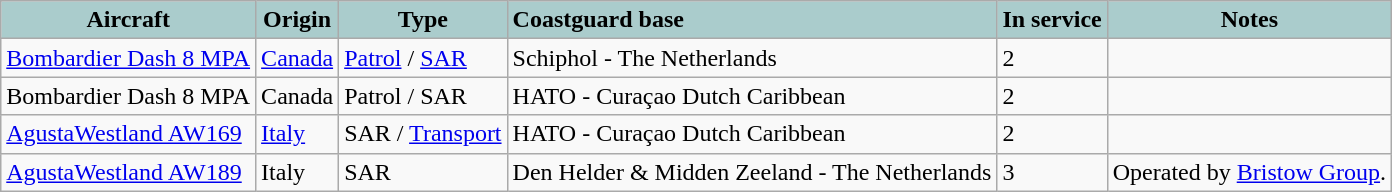<table class="wikitable">
<tr>
<th style="text-align:center; background:#acc;">Aircraft</th>
<th style="text-align: center; background:#acc;">Origin</th>
<th style="text-align:l center; background:#acc;">Type</th>
<th style="text-align:left; background:#acc;">Coastguard base</th>
<th style="text-align:center; background:#acc;">In service</th>
<th style="text-align: center; background:#acc;">Notes</th>
</tr>
<tr>
<td><a href='#'>Bombardier Dash 8 MPA</a></td>
<td><a href='#'>Canada</a></td>
<td><a href='#'>Patrol</a> / <a href='#'>SAR</a></td>
<td>Schiphol - The Netherlands</td>
<td>2</td>
<td></td>
</tr>
<tr>
<td>Bombardier Dash 8 MPA</td>
<td>Canada</td>
<td>Patrol / SAR</td>
<td>HATO - Curaçao Dutch Caribbean</td>
<td>2</td>
<td></td>
</tr>
<tr>
<td><a href='#'>AgustaWestland AW169</a></td>
<td><a href='#'>Italy</a></td>
<td>SAR / <a href='#'>Transport</a></td>
<td>HATO - Curaçao Dutch Caribbean</td>
<td>2</td>
<td></td>
</tr>
<tr>
<td><a href='#'>AgustaWestland AW189</a></td>
<td>Italy</td>
<td>SAR</td>
<td>Den Helder & Midden Zeeland - The Netherlands</td>
<td>3</td>
<td>Operated by <a href='#'>Bristow Group</a>.</td>
</tr>
</table>
